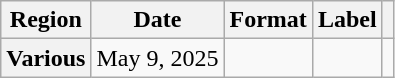<table class="wikitable plainrowheaders">
<tr>
<th scope="col">Region</th>
<th scope="col">Date</th>
<th scope="col">Format</th>
<th scope="col">Label</th>
<th scope="col"></th>
</tr>
<tr>
<th scope="row">Various</th>
<td>May 9, 2025</td>
<td></td>
<td></td>
<td style="text-align:center"></td>
</tr>
</table>
